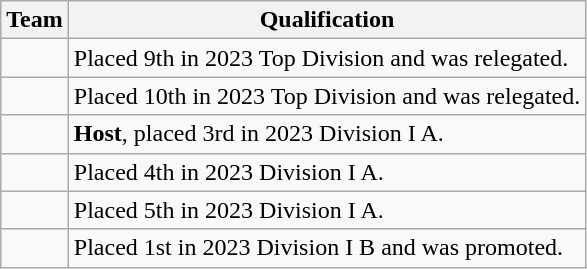<table class="wikitable">
<tr>
<th>Team</th>
<th>Qualification</th>
</tr>
<tr>
<td></td>
<td>Placed 9th in 2023 Top Division and was relegated.</td>
</tr>
<tr>
<td></td>
<td>Placed 10th in 2023 Top Division and was relegated.</td>
</tr>
<tr>
<td></td>
<td><strong>Host</strong>, placed 3rd in 2023 Division I A.</td>
</tr>
<tr>
<td></td>
<td>Placed 4th in 2023 Division I A.</td>
</tr>
<tr>
<td></td>
<td>Placed 5th in 2023 Division I A.</td>
</tr>
<tr>
<td></td>
<td>Placed 1st in 2023 Division I B and was promoted.</td>
</tr>
</table>
